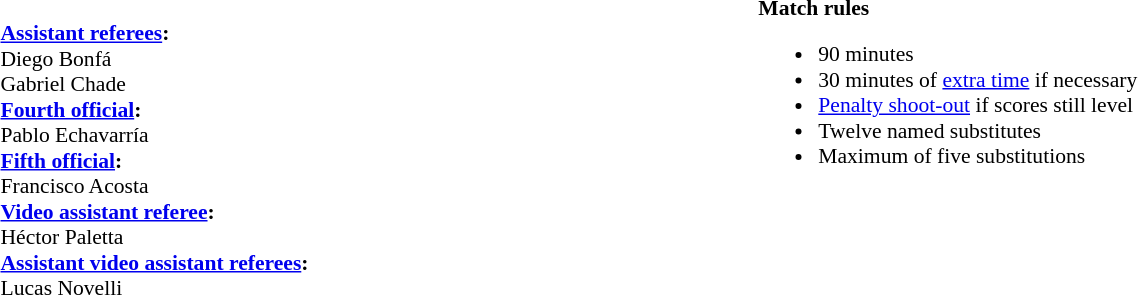<table width=100% style="font-size: 90%">
<tr>
<td><br>
<br><strong><a href='#'>Assistant referees</a>:</strong>
<br>Diego Bonfá
<br>Gabriel Chade
<br><strong><a href='#'>Fourth official</a>:</strong>
<br>Pablo Echavarría
<br><strong><a href='#'>Fifth official</a>:</strong>
<br>Francisco Acosta
<br><strong><a href='#'>Video assistant referee</a>:</strong>
<br>Héctor Paletta
<br><strong><a href='#'>Assistant video assistant referees</a>:</strong>
<br>Lucas Novelli</td>
<td style="width:60%; vertical-align:top"><br><strong>Match rules</strong><ul><li>90 minutes</li><li>30 minutes of <a href='#'>extra time</a> if necessary</li><li><a href='#'>Penalty shoot-out</a> if scores still level</li><li>Twelve named substitutes</li><li>Maximum of five substitutions</li></ul></td>
</tr>
</table>
